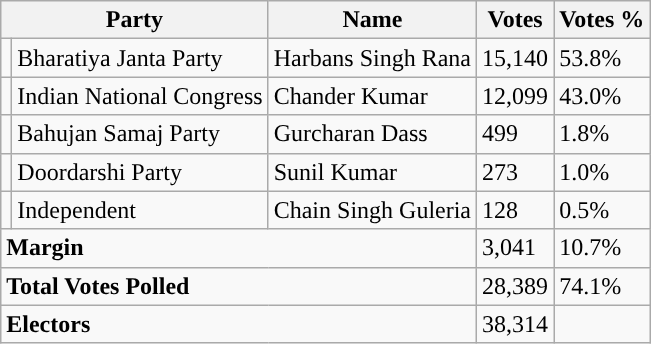<table class="wikitable sortable">
<tr>
<th colspan="2" rowspan="1">Party</th>
<th colspan="1" rowspan="1">Name</th>
<th colspan="1" rowspan="1">Votes</th>
<th colspan="1" rowspan="1">Votes %</th>
</tr>
<tr>
<td></td>
<td>Bharatiya Janta Party</td>
<td>Harbans Singh Rana</td>
<td>15,140</td>
<td>53.8%</td>
</tr>
<tr>
<td></td>
<td>Indian National Congress</td>
<td>Chander Kumar</td>
<td>12,099</td>
<td>43.0%</td>
</tr>
<tr>
<td></td>
<td>Bahujan Samaj Party</td>
<td>Gurcharan Dass</td>
<td>499</td>
<td>1.8%</td>
</tr>
<tr>
<td></td>
<td>Doordarshi Party</td>
<td>Sunil Kumar</td>
<td>273</td>
<td>1.0%</td>
</tr>
<tr>
<td></td>
<td>Independent</td>
<td>Chain Singh Guleria</td>
<td>128</td>
<td>0.5%</td>
</tr>
<tr>
<td colspan="3"><strong>Margin</strong></td>
<td>3,041</td>
<td>10.7%</td>
</tr>
<tr>
<td colspan="3"><strong>Total Votes Polled</strong></td>
<td>28,389</td>
<td>74.1%</td>
</tr>
<tr>
<td colspan="3"><strong>Electors</strong></td>
<td>38,314</td>
<td></td>
</tr>
</table>
